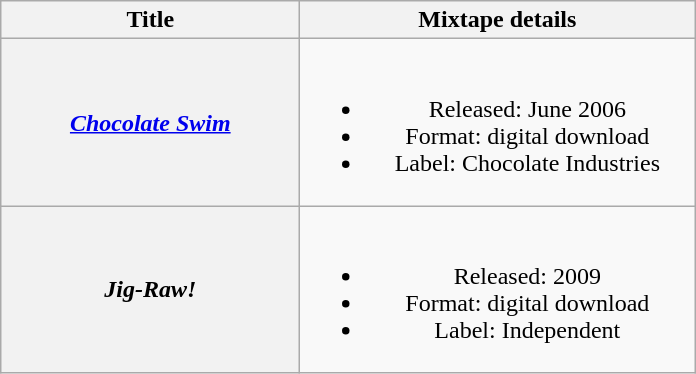<table class="wikitable plainrowheaders" style="text-align:center;">
<tr>
<th style="width:12em;">Title</th>
<th style="width:16em;">Mixtape details</th>
</tr>
<tr>
<th scope="row"><em><a href='#'>Chocolate Swim</a></em></th>
<td><br><ul><li>Released: June 2006</li><li>Format: digital download</li><li>Label: Chocolate Industries</li></ul></td>
</tr>
<tr>
<th scope="row"><em>Jig-Raw!</em></th>
<td><br><ul><li>Released: 2009</li><li>Format: digital download</li><li>Label: Independent</li></ul></td>
</tr>
</table>
